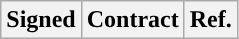<table class="wikitable sortable sortable" style="text-align: c  Cory Higgins">
<tr>
<th>Signed</th>
<th>Contract</th>
<th>Ref.</th>
</tr>
</table>
